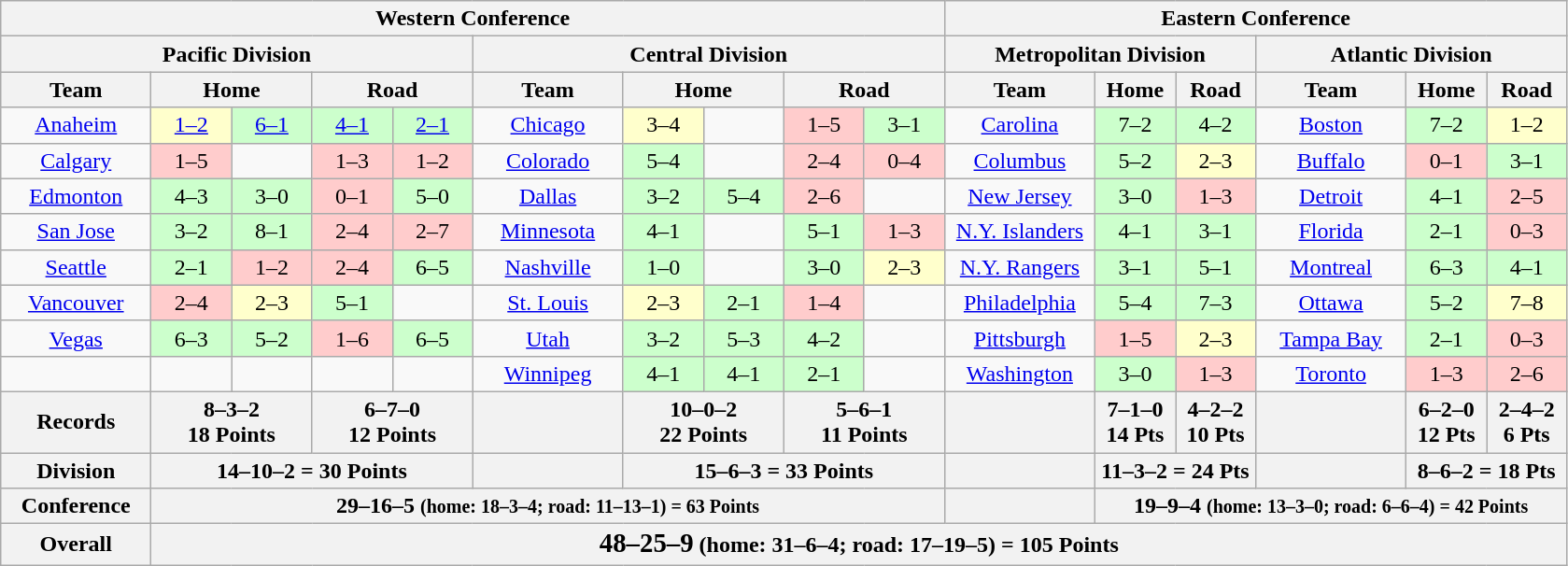<table class="wikitable" style="text-align:center;">
<tr>
<th colspan="10">Western Conference</th>
<th colspan="6">Eastern Conference</th>
</tr>
<tr>
<th colspan="5">Pacific Division</th>
<th colspan="5">Central Division</th>
<th colspan="3">Metropolitan Division</th>
<th colspan="3">Atlantic Division</th>
</tr>
<tr>
<th colspan="1" width=100>Team</th>
<th colspan="2" width=100>Home</th>
<th colspan="2" width=100>Road</th>
<th colspan="1" width=100>Team</th>
<th colspan="2" width=100>Home</th>
<th colspan="2" width=100>Road</th>
<th colspan="1" width=100>Team</th>
<th colspan="1" width=50>Home</th>
<th colspan="1" width=50>Road</th>
<th colspan="1" width=100>Team</th>
<th colspan="1" width=50>Home</th>
<th colspan="1" width=50>Road</th>
</tr>
<tr>
<td><a href='#'>Anaheim</a></td>
<td style="background:#ffc;" width=50><a href='#'>1–2</a> </td>
<td style="background:#cfc;" width=50><a href='#'>6–1</a></td>
<td style="background:#cfc;" width=50><a href='#'>4–1</a></td>
<td style="background:#cfc;" width=50><a href='#'>2–1</a></td>
<td><a href='#'>Chicago</a></td>
<td style="background:#ffc;" width=50>3–4 </td>
<td style="background:#;" width=50></td>
<td style="background:#fcc;" width=50>1–5</td>
<td style="background:#cfc;" width=50>3–1</td>
<td><a href='#'>Carolina</a></td>
<td style="background:#cfc;" width=50>7–2</td>
<td style="background:#cfc;" width=50>4–2</td>
<td><a href='#'>Boston</a></td>
<td style="background:#cfc;" width=50>7–2</td>
<td style="background:#ffc;" width=50>1–2 </td>
</tr>
<tr>
<td><a href='#'>Calgary</a></td>
<td style="background:#fcc;" width=50>1–5</td>
<td style="background:#;" width=50></td>
<td style="background:#fcc;" width=50>1–3</td>
<td style="background:#fcc;" width=50>1–2</td>
<td><a href='#'>Colorado</a></td>
<td style="background:#cfc;" width=50>5–4</td>
<td style="background:#;" width=50></td>
<td style="background:#fcc;" width=50>2–4</td>
<td style="background:#fcc;" width=50>0–4</td>
<td><a href='#'>Columbus</a></td>
<td style="background:#cfc;" width=50>5–2</td>
<td style="background:#ffc;" width=50>2–3 </td>
<td><a href='#'>Buffalo</a></td>
<td style="background:#fcc;" width=50>0–1</td>
<td style="background:#cfc;" width=50>3–1</td>
</tr>
<tr>
<td><a href='#'>Edmonton</a></td>
<td style="background:#cfc;" width=50>4–3 </td>
<td style="background:#cfc;" width=50>3–0</td>
<td style="background:#fcc;" width=50>0–1</td>
<td style="background:#cfc;" width=50>5–0</td>
<td><a href='#'>Dallas</a></td>
<td style="background:#cfc;" width=50>3–2</td>
<td style="background:#cfc;" width=50>5–4 </td>
<td style="background:#fcc;" width=50>2–6</td>
<td style="background:#;" width=50></td>
<td><a href='#'>New Jersey</a></td>
<td style="background:#cfc;" width=50>3–0</td>
<td style="background:#fcc;" width=50>1–3</td>
<td><a href='#'>Detroit</a></td>
<td style="background:#cfc;" width=50>4–1</td>
<td style="background:#fcc;" width=50>2–5</td>
</tr>
<tr>
<td><a href='#'>San Jose</a></td>
<td style="background:#cfc;" width=50>3–2</td>
<td style="background:#cfc;" width=50>8–1</td>
<td style="background:#fcc;" width=50>2–4</td>
<td style="background:#fcc;" width=50>2–7</td>
<td><a href='#'>Minnesota</a></td>
<td style="background:#cfc;" width=50>4–1</td>
<td style="background:#;" width=50></td>
<td style="background:#cfc;" width=50>5–1</td>
<td style="background:#fcc;" width=50>1–3</td>
<td><a href='#'>N.Y. Islanders</a></td>
<td style="background:#cfc;" width=50>4–1</td>
<td style="background:#cfc;" width=50>3–1</td>
<td><a href='#'>Florida</a></td>
<td style="background:#cfc;" width=50>2–1</td>
<td style="background:#fcc;" width=50>0–3</td>
</tr>
<tr>
<td><a href='#'>Seattle</a></td>
<td style="background:#cfc;" width=50>2–1</td>
<td style="background:#fcc;" width=50>1–2</td>
<td style="background:#fcc;" width=50>2–4</td>
<td style="background:#cfc;" width=50>6–5</td>
<td><a href='#'>Nashville</a></td>
<td style="background:#cfc;" width=50>1–0 </td>
<td style="background:#;" width=50></td>
<td style="background:#cfc;" width=50>3–0</td>
<td style="background:#ffc;" width=50>2–3 </td>
<td><a href='#'>N.Y. Rangers</a></td>
<td style="background:#cfc;" width=50>3–1</td>
<td style="background:#cfc;" width=50>5–1</td>
<td><a href='#'>Montreal</a></td>
<td style="background:#cfc;" width=50>6–3</td>
<td style="background:#cfc;" width=50>4–1</td>
</tr>
<tr>
<td><a href='#'>Vancouver</a></td>
<td style="background:#fcc;" width=50>2–4</td>
<td style="background:#ffc;" width=50>2–3 </td>
<td style="background:#cfc;" width=50>5–1</td>
<td style="background:#;" width=50></td>
<td><a href='#'>St. Louis</a></td>
<td style="background:#ffc;" width=50>2–3 </td>
<td style="background:#cfc;" width=50>2–1 </td>
<td style="background:#fcc;" width=50>1–4</td>
<td style="background:#;" width=50></td>
<td><a href='#'>Philadelphia</a></td>
<td style="background:#cfc;" width=50>5–4</td>
<td style="background:#cfc;" width=50>7–3</td>
<td><a href='#'>Ottawa</a></td>
<td style="background:#cfc;" width=50>5–2</td>
<td style="background:#ffc;" width=50>7–8 </td>
</tr>
<tr>
<td><a href='#'>Vegas</a></td>
<td style="background:#cfc;" width=50>6–3</td>
<td style="background:#cfc;" width=50>5–2</td>
<td style="background:#fcc;" width=50>1–6</td>
<td style="background:#cfc;" width=50>6–5</td>
<td><a href='#'>Utah</a></td>
<td style="background:#cfc;" width=50>3–2</td>
<td style="background:#cfc;" width=50>5–3</td>
<td style="background:#cfc;" width=50>4–2</td>
<td style="background:#;" width=50></td>
<td><a href='#'>Pittsburgh</a></td>
<td style="background:#fcc;" width=50>1–5</td>
<td style="background:#ffc;" width=50>2–3 </td>
<td><a href='#'>Tampa Bay</a></td>
<td style="background:#cfc;" width=50>2–1</td>
<td style="background:#fcc;" width=50>0–3</td>
</tr>
<tr>
<td></td>
<td></td>
<td></td>
<td></td>
<td></td>
<td><a href='#'>Winnipeg</a></td>
<td style="background:#cfc;" width=50>4–1</td>
<td style="background:#cfc;" width=50>4–1</td>
<td style="background:#cfc;" width=50>2–1 </td>
<td style="background:#;" width=50></td>
<td><a href='#'>Washington</a></td>
<td style="background:#cfc;" width=50>3–0</td>
<td style="background:#fcc;" width=50>1–3</td>
<td><a href='#'>Toronto</a></td>
<td style="background:#fcc;" width=50>1–3</td>
<td style="background:#fcc;" width=50>2–6</td>
</tr>
<tr>
<th colspan="1">Records</th>
<th colspan="2">8–3–2 <br>18 Points<br></th>
<th colspan="2">6–7–0 <br>12 Points<br></th>
<th colspan="1"></th>
<th colspan="2">10–0–2 <br>22 Points<br></th>
<th colspan="2">5–6–1 <br>11 Points<br></th>
<th colspan="1"></th>
<th colspan="1">7–1–0 <br>14 Pts<br></th>
<th colspan="1">4–2–2 <br>10 Pts<br></th>
<th colspan="1"></th>
<th colspan="1">6–2–0 <br>12 Pts<br></th>
<th colspan="1">2–4–2 <br>6 Pts</th>
</tr>
<tr>
<th colspan="1">Division</th>
<th colspan="4">14–10–2 = 30 Points</th>
<th colspan="1"></th>
<th colspan="4">15–6–3 = 33 Points</th>
<th colspan="1"></th>
<th colspan="2">11–3–2 = 24 Pts</th>
<th colspan="1"></th>
<th colspan="2">8–6–2 = 18 Pts</th>
</tr>
<tr>
<th colspan="1">Conference</th>
<th colspan="9">29–16–5 <small>(home: 18–3–4; road: 11–13–1) = 63 Points</small></th>
<th colspan="1"></th>
<th colspan="5">19–9–4 <small>(home: 13–3–0; road: 6–6–4) = 42 Points</small></th>
</tr>
<tr>
<th colspan="1">Overall</th>
<th colspan="15"><big>48–25–9</big> (home: 31–6–4; road: 17–19–5) = 105 Points</th>
</tr>
</table>
